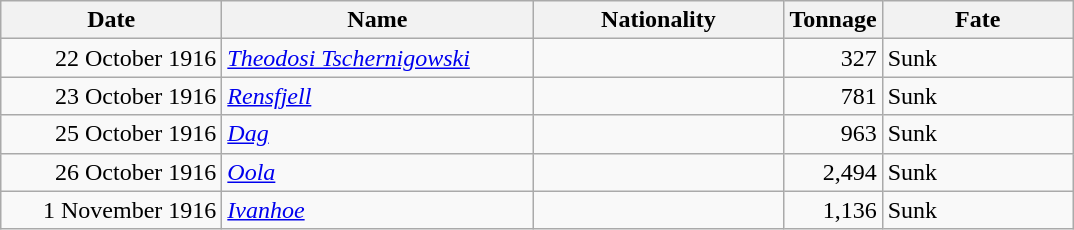<table class="wikitable sortable">
<tr>
<th width="140px">Date</th>
<th width="200px">Name</th>
<th width="160px">Nationality</th>
<th width="25px">Tonnage</th>
<th width="120px">Fate</th>
</tr>
<tr>
<td align="right">22 October 1916</td>
<td align="left"><a href='#'><em>Theodosi Tschernigowski</em></a></td>
<td align="left"></td>
<td align="right">327</td>
<td align="left">Sunk</td>
</tr>
<tr>
<td align="right">23 October 1916</td>
<td align="left"><a href='#'><em>Rensfjell</em></a></td>
<td align="left"></td>
<td align="right">781</td>
<td align="left">Sunk</td>
</tr>
<tr>
<td align="right">25 October 1916</td>
<td align="left"><a href='#'><em>Dag</em></a></td>
<td align="left"></td>
<td align="right">963</td>
<td align="left">Sunk</td>
</tr>
<tr>
<td align="right">26 October 1916</td>
<td align="left"><a href='#'><em>Oola</em></a></td>
<td align="left"></td>
<td align="right">2,494</td>
<td align="left">Sunk</td>
</tr>
<tr>
<td align="right">1 November 1916</td>
<td align="left"><a href='#'><em>Ivanhoe</em></a></td>
<td align="left"></td>
<td align="right">1,136</td>
<td align="left">Sunk</td>
</tr>
</table>
